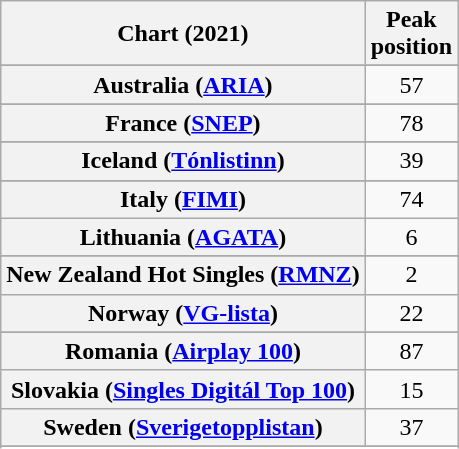<table class="wikitable sortable plainrowheaders" style="text-align:center">
<tr>
<th scope="col">Chart (2021)</th>
<th scope="col">Peak<br>position</th>
</tr>
<tr>
</tr>
<tr>
<th scope="row">Australia (<a href='#'>ARIA</a>)</th>
<td>57</td>
</tr>
<tr>
</tr>
<tr>
</tr>
<tr>
</tr>
<tr>
</tr>
<tr>
</tr>
<tr>
<th scope="row">France (<a href='#'>SNEP</a>)</th>
<td>78</td>
</tr>
<tr>
</tr>
<tr>
</tr>
<tr>
</tr>
<tr>
</tr>
<tr>
<th scope="row">Iceland (<a href='#'>Tónlistinn</a>)</th>
<td>39</td>
</tr>
<tr>
</tr>
<tr>
<th scope="row">Italy (<a href='#'>FIMI</a>)</th>
<td>74</td>
</tr>
<tr>
<th scope="row">Lithuania (<a href='#'>AGATA</a>)</th>
<td>6</td>
</tr>
<tr>
</tr>
<tr>
<th scope="row">New Zealand Hot Singles (<a href='#'>RMNZ</a>)</th>
<td>2</td>
</tr>
<tr>
<th scope="row">Norway (<a href='#'>VG-lista</a>)</th>
<td>22</td>
</tr>
<tr>
</tr>
<tr>
<th scope="row">Romania (<a href='#'>Airplay 100</a>)</th>
<td>87</td>
</tr>
<tr>
<th scope="row">Slovakia (<a href='#'>Singles Digitál Top 100</a>)</th>
<td>15</td>
</tr>
<tr>
<th scope="row">Sweden (<a href='#'>Sverigetopplistan</a>)</th>
<td>37</td>
</tr>
<tr>
</tr>
<tr>
</tr>
<tr>
</tr>
<tr>
</tr>
<tr>
</tr>
<tr>
</tr>
</table>
